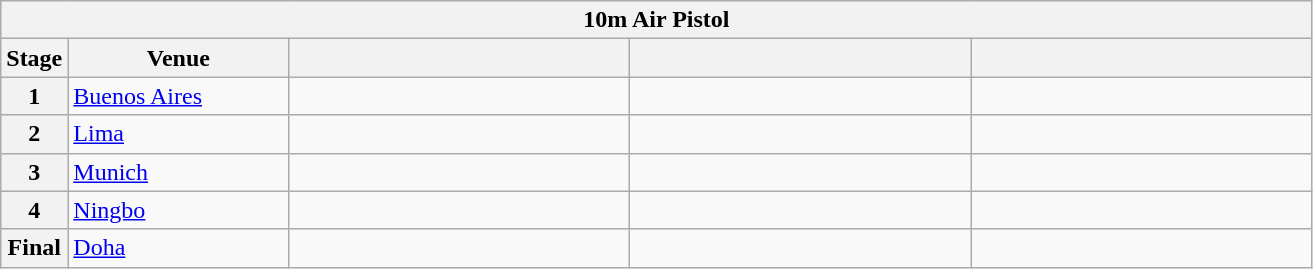<table class="wikitable">
<tr>
<th colspan="5">10m Air Pistol</th>
</tr>
<tr>
<th>Stage</th>
<th width=140>Venue</th>
<th width=220></th>
<th width=220></th>
<th width=220></th>
</tr>
<tr>
<th>1</th>
<td> <a href='#'>Buenos Aires</a></td>
<td></td>
<td></td>
<td></td>
</tr>
<tr>
<th>2</th>
<td> <a href='#'>Lima</a></td>
<td></td>
<td></td>
<td></td>
</tr>
<tr>
<th>3</th>
<td> <a href='#'>Munich</a></td>
<td></td>
<td></td>
<td></td>
</tr>
<tr>
<th>4</th>
<td> <a href='#'>Ningbo</a></td>
<td></td>
<td></td>
<td></td>
</tr>
<tr>
<th>Final</th>
<td> <a href='#'>Doha</a></td>
<td></td>
<td></td>
<td></td>
</tr>
</table>
